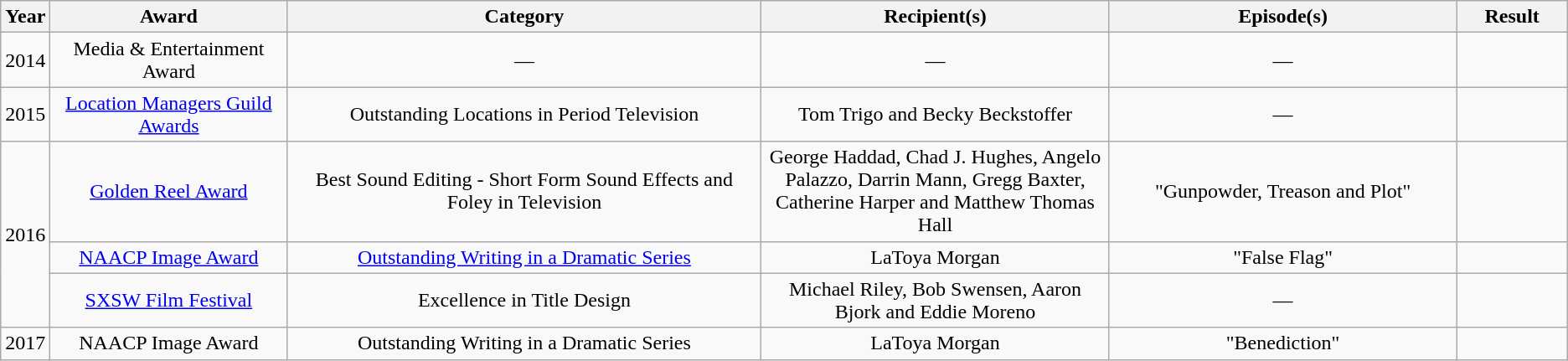<table class="wikitable sortable plainrowheaders" style="text-align:center;">
<tr>
<th scope="col" style="width:0.3%;">Year</th>
<th scope="col" style="width:15%;">Award</th>
<th scope="col" style="width:30%;">Category</th>
<th scope="col" style="width:22%;">Recipient(s)</th>
<th scope="col" style="width:22%;">Episode(s)</th>
<th scope="col" style="width:7%;">Result</th>
</tr>
<tr>
<td>2014</td>
<td>Media & Entertainment Award</td>
<td>—</td>
<td>—</td>
<td>—</td>
<td></td>
</tr>
<tr>
<td>2015</td>
<td><a href='#'>Location Managers Guild Awards</a></td>
<td>Outstanding Locations in Period Television</td>
<td>Tom Trigo and Becky Beckstoffer</td>
<td>—</td>
<td></td>
</tr>
<tr>
<td rowspan=3 style="text-align:center;">2016</td>
<td><a href='#'>Golden Reel Award</a></td>
<td>Best Sound Editing - Short Form Sound Effects and Foley in Television</td>
<td>George Haddad, Chad J. Hughes, Angelo Palazzo, Darrin Mann, Gregg Baxter, Catherine Harper and Matthew Thomas Hall</td>
<td>"Gunpowder, Treason and Plot"</td>
<td></td>
</tr>
<tr>
<td><a href='#'>NAACP Image Award</a></td>
<td><a href='#'>Outstanding Writing in a Dramatic Series</a></td>
<td>LaToya Morgan</td>
<td>"False Flag"</td>
<td></td>
</tr>
<tr>
<td><a href='#'>SXSW Film Festival</a></td>
<td>Excellence in Title Design</td>
<td>Michael Riley, Bob Swensen, Aaron Bjork and Eddie Moreno</td>
<td>—</td>
<td></td>
</tr>
<tr>
<td>2017</td>
<td>NAACP Image Award</td>
<td>Outstanding Writing in a Dramatic Series</td>
<td>LaToya Morgan</td>
<td>"Benediction"</td>
<td></td>
</tr>
</table>
